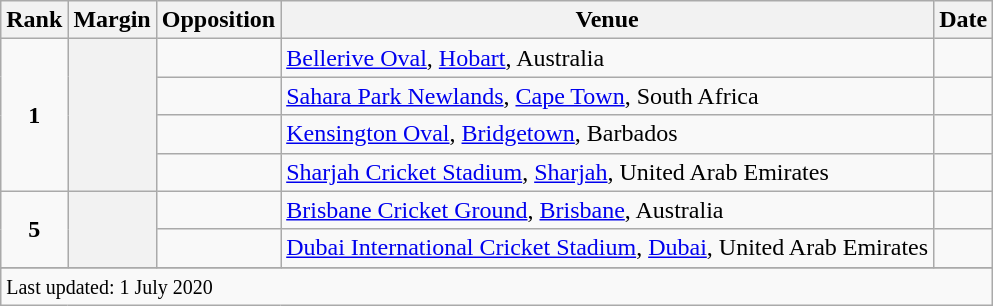<table class="wikitable plainrowheaders sortable">
<tr>
<th scope=col>Rank</th>
<th scope=col>Margin</th>
<th scope=col>Opposition</th>
<th scope=col>Venue</th>
<th scope=col>Date</th>
</tr>
<tr>
<td align=center rowspan=4><strong>1</strong></td>
<th scope=row style=text-align:center; rowspan=4></th>
<td></td>
<td><a href='#'>Bellerive Oval</a>, <a href='#'>Hobart</a>, Australia</td>
<td></td>
</tr>
<tr>
<td></td>
<td><a href='#'>Sahara Park Newlands</a>, <a href='#'>Cape Town</a>, South Africa</td>
<td></td>
</tr>
<tr>
<td></td>
<td><a href='#'>Kensington Oval</a>, <a href='#'>Bridgetown</a>, Barbados</td>
<td></td>
</tr>
<tr>
<td></td>
<td><a href='#'>Sharjah Cricket Stadium</a>, <a href='#'>Sharjah</a>, United Arab Emirates</td>
<td></td>
</tr>
<tr>
<td align=center rowspan=2><strong>5</strong></td>
<th scope=row style=text-align:center; rowspan=2></th>
<td></td>
<td><a href='#'>Brisbane Cricket Ground</a>, <a href='#'>Brisbane</a>, Australia</td>
<td></td>
</tr>
<tr>
<td></td>
<td><a href='#'>Dubai International Cricket Stadium</a>, <a href='#'>Dubai</a>, United Arab Emirates</td>
<td></td>
</tr>
<tr>
</tr>
<tr class=sortbottom>
<td colspan=5><small>Last updated: 1 July 2020</small></td>
</tr>
</table>
